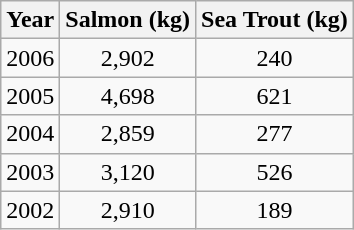<table class="wikitable" style="text-align:center">
<tr>
<th><strong>Year</strong></th>
<th><strong>Salmon (kg)</strong></th>
<th><strong>Sea Trout (kg)</strong></th>
</tr>
<tr>
<td>2006</td>
<td>2,902</td>
<td>240</td>
</tr>
<tr>
<td>2005</td>
<td>4,698</td>
<td>621</td>
</tr>
<tr>
<td>2004</td>
<td>2,859</td>
<td>277</td>
</tr>
<tr>
<td>2003</td>
<td>3,120</td>
<td>526</td>
</tr>
<tr>
<td>2002</td>
<td>2,910</td>
<td>189</td>
</tr>
</table>
